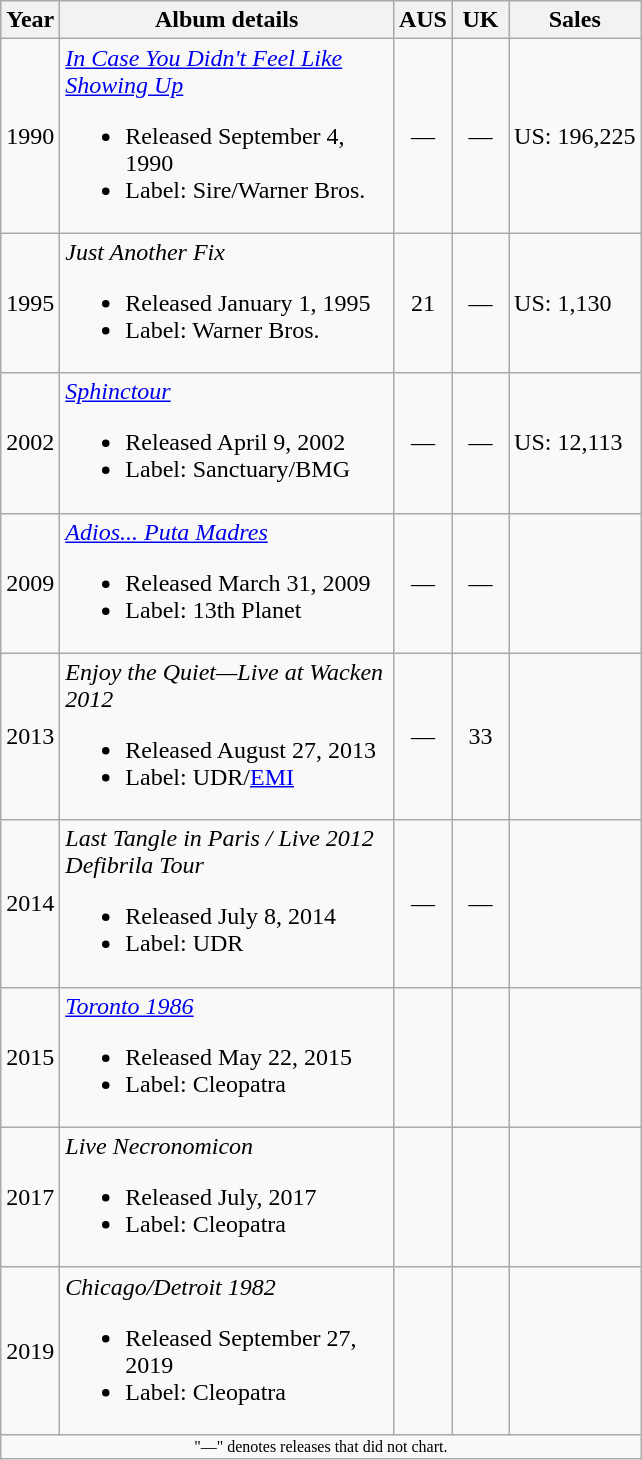<table class="wikitable">
<tr>
<th>Year</th>
<th width="215">Album details</th>
<th width="30">AUS<br></th>
<th width="30">UK<br></th>
<th>Sales</th>
</tr>
<tr>
<td>1990</td>
<td><em><a href='#'>In Case You Didn't Feel Like Showing Up</a></em><br><ul><li>Released September 4, 1990</li><li>Label: Sire/Warner Bros.</li></ul></td>
<td align="center">—</td>
<td align="center">—</td>
<td>US: 196,225</td>
</tr>
<tr>
<td>1995</td>
<td><em>Just Another Fix</em><br><ul><li>Released January 1, 1995</li><li>Label: Warner Bros.</li></ul></td>
<td align="center">21</td>
<td align="center">—</td>
<td>US: 1,130</td>
</tr>
<tr>
<td>2002</td>
<td><em><a href='#'>Sphinctour</a></em><br><ul><li>Released April 9, 2002</li><li>Label: Sanctuary/BMG</li></ul></td>
<td align="center">—</td>
<td align="center">—</td>
<td>US: 12,113</td>
</tr>
<tr>
<td>2009</td>
<td><em><a href='#'>Adios... Puta Madres</a></em><br><ul><li>Released March 31, 2009</li><li>Label: 13th Planet</li></ul></td>
<td align="center">—</td>
<td align="center">—</td>
<td></td>
</tr>
<tr>
<td>2013</td>
<td><em>Enjoy the Quiet—Live at Wacken 2012</em><br><ul><li>Released August 27, 2013</li><li>Label: UDR/<a href='#'>EMI</a></li></ul></td>
<td align="center">—</td>
<td align="center">33</td>
<td></td>
</tr>
<tr>
<td>2014</td>
<td><em>Last Tangle in Paris / Live 2012 Defibrila Tour</em><br><ul><li>Released July 8, 2014</li><li>Label: UDR</li></ul></td>
<td align="center">—</td>
<td align="center">—</td>
<td></td>
</tr>
<tr>
<td>2015</td>
<td><em><a href='#'>Toronto 1986</a></em><br><ul><li>Released May 22, 2015</li><li>Label: Cleopatra</li></ul></td>
<td align="center"></td>
<td align="center"></td>
<td></td>
</tr>
<tr>
<td>2017</td>
<td><em>Live Necronomicon</em><br><ul><li>Released July, 2017</li><li>Label: Cleopatra</li></ul></td>
<td align="center"></td>
<td align="center"></td>
<td></td>
</tr>
<tr>
<td>2019</td>
<td><em>Chicago/Detroit 1982</em><br><ul><li>Released September 27, 2019</li><li>Label: Cleopatra</li></ul></td>
<td align="center"></td>
<td align="center"></td>
<td></td>
</tr>
<tr>
<td align="center" colspan="5" style="font-size: 8pt">"—" denotes releases that did not chart.</td>
</tr>
</table>
